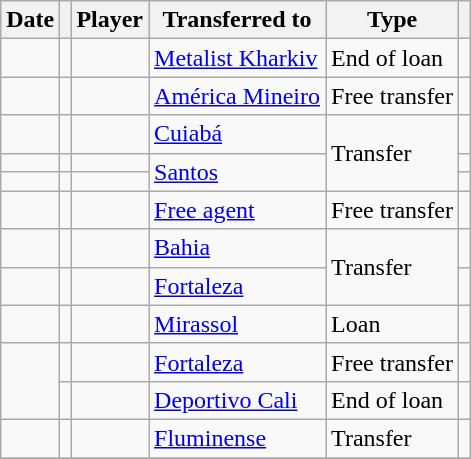<table class="wikitable">
<tr>
<th>Date</th>
<th></th>
<th>Player</th>
<th>Transferred to</th>
<th>Type</th>
<th></th>
</tr>
<tr>
<td align=center></td>
<td align=center></td>
<td></td>
<td> <a href='#'>Metalist Kharkiv</a></td>
<td>End of loan</td>
<td></td>
</tr>
<tr>
<td align=center></td>
<td align=center></td>
<td></td>
<td> <a href='#'>América Mineiro</a></td>
<td>Free transfer</td>
<td></td>
</tr>
<tr>
<td align=center></td>
<td align=center></td>
<td></td>
<td> <a href='#'>Cuiabá</a></td>
<td rowspan="3">Transfer</td>
<td></td>
</tr>
<tr>
<td align=center></td>
<td align=center></td>
<td></td>
<td rowspan="2"> <a href='#'>Santos</a></td>
<td></td>
</tr>
<tr>
<td align=center></td>
<td align=center></td>
<td></td>
<td></td>
</tr>
<tr>
<td align=center></td>
<td align=center></td>
<td></td>
<td><a href='#'>Free agent</a></td>
<td>Free transfer</td>
<td></td>
</tr>
<tr>
<td align=center></td>
<td align=center></td>
<td></td>
<td> <a href='#'>Bahia</a></td>
<td rowspan="2">Transfer</td>
<td></td>
</tr>
<tr>
<td align=center></td>
<td align=center></td>
<td></td>
<td> <a href='#'>Fortaleza</a></td>
<td></td>
</tr>
<tr>
<td align=center></td>
<td align=center></td>
<td></td>
<td> <a href='#'>Mirassol</a></td>
<td>Loan</td>
<td></td>
</tr>
<tr>
<td rowspan="2"></td>
<td align=center></td>
<td></td>
<td><a href='#'>Fortaleza</a></td>
<td>Free transfer</td>
<td></td>
</tr>
<tr>
<td align=center></td>
<td></td>
<td> <a href='#'>Deportivo Cali</a></td>
<td>End of loan</td>
<td></td>
</tr>
<tr>
<td align=center></td>
<td align=center></td>
<td></td>
<td> <a href='#'>Fluminense</a></td>
<td>Transfer</td>
<td></td>
</tr>
<tr>
</tr>
</table>
